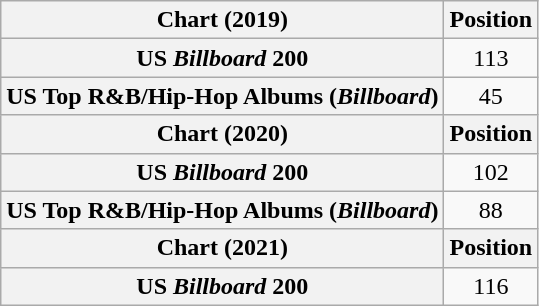<table class="wikitable plainrowheaders" style="text-align:center">
<tr>
<th scope="col">Chart (2019)</th>
<th scope="col">Position</th>
</tr>
<tr>
<th scope="row">US <em>Billboard</em> 200</th>
<td>113</td>
</tr>
<tr>
<th scope="row">US Top R&B/Hip-Hop Albums (<em>Billboard</em>)</th>
<td>45</td>
</tr>
<tr>
<th scope="col">Chart (2020)</th>
<th scope="col">Position</th>
</tr>
<tr>
<th scope="row">US <em>Billboard</em> 200</th>
<td>102</td>
</tr>
<tr>
<th scope="row">US Top R&B/Hip-Hop Albums (<em>Billboard</em>)</th>
<td>88</td>
</tr>
<tr>
<th scope="col">Chart (2021)</th>
<th scope="col">Position</th>
</tr>
<tr>
<th scope="row">US <em>Billboard</em> 200</th>
<td>116</td>
</tr>
</table>
